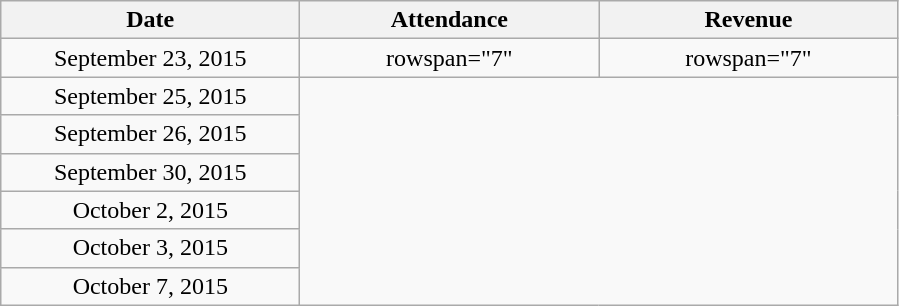<table class="wikitable plainrowheaders" style="text-align:center;">
<tr>
<th scope="col" style="width:12em;">Date</th>
<th scope="col" style="width:12em;">Attendance</th>
<th scope="col" style="width:12em;">Revenue</th>
</tr>
<tr>
<td>September 23, 2015</td>
<td>rowspan="7" </td>
<td>rowspan="7" </td>
</tr>
<tr>
<td>September 25, 2015</td>
</tr>
<tr>
<td>September 26, 2015</td>
</tr>
<tr>
<td>September 30, 2015</td>
</tr>
<tr>
<td>October 2, 2015</td>
</tr>
<tr>
<td>October 3, 2015</td>
</tr>
<tr>
<td>October 7, 2015</td>
</tr>
</table>
